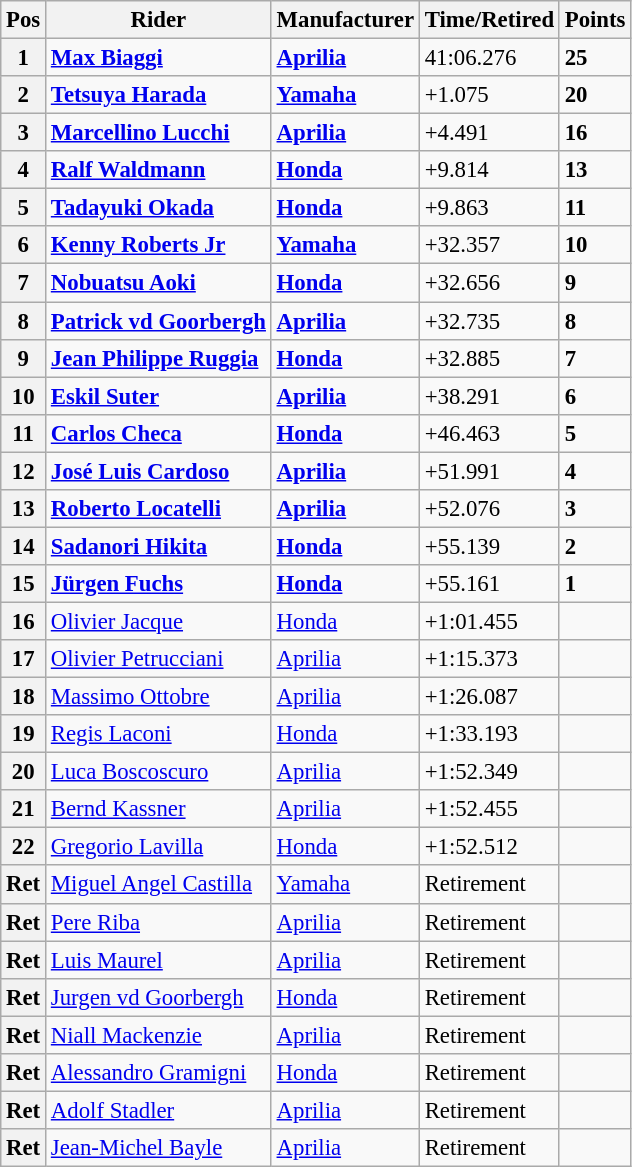<table class="wikitable" style="font-size: 95%;">
<tr>
<th>Pos</th>
<th>Rider</th>
<th>Manufacturer</th>
<th>Time/Retired</th>
<th>Points</th>
</tr>
<tr>
<th>1</th>
<td> <strong><a href='#'>Max Biaggi</a></strong></td>
<td><strong><a href='#'>Aprilia</a></strong></td>
<td>41:06.276</td>
<td><strong>25</strong></td>
</tr>
<tr>
<th>2</th>
<td> <strong><a href='#'>Tetsuya Harada</a></strong></td>
<td><strong><a href='#'>Yamaha</a></strong></td>
<td>+1.075</td>
<td><strong>20</strong></td>
</tr>
<tr>
<th>3</th>
<td> <strong><a href='#'>Marcellino Lucchi</a></strong></td>
<td><strong><a href='#'>Aprilia</a></strong></td>
<td>+4.491</td>
<td><strong>16</strong></td>
</tr>
<tr>
<th>4</th>
<td> <strong><a href='#'>Ralf Waldmann</a></strong></td>
<td><strong><a href='#'>Honda</a></strong></td>
<td>+9.814</td>
<td><strong>13</strong></td>
</tr>
<tr>
<th>5</th>
<td> <strong><a href='#'>Tadayuki Okada</a></strong></td>
<td><strong><a href='#'>Honda</a></strong></td>
<td>+9.863</td>
<td><strong>11</strong></td>
</tr>
<tr>
<th>6</th>
<td> <strong><a href='#'>Kenny Roberts Jr</a></strong></td>
<td><strong><a href='#'>Yamaha</a></strong></td>
<td>+32.357</td>
<td><strong>10</strong></td>
</tr>
<tr>
<th>7</th>
<td> <strong><a href='#'>Nobuatsu Aoki</a></strong></td>
<td><strong><a href='#'>Honda</a></strong></td>
<td>+32.656</td>
<td><strong>9</strong></td>
</tr>
<tr>
<th>8</th>
<td> <strong><a href='#'>Patrick vd Goorbergh</a></strong></td>
<td><strong><a href='#'>Aprilia</a></strong></td>
<td>+32.735</td>
<td><strong>8</strong></td>
</tr>
<tr>
<th>9</th>
<td> <strong><a href='#'>Jean Philippe Ruggia</a></strong></td>
<td><strong><a href='#'>Honda</a></strong></td>
<td>+32.885</td>
<td><strong>7</strong></td>
</tr>
<tr>
<th>10</th>
<td> <strong><a href='#'>Eskil Suter</a></strong></td>
<td><strong><a href='#'>Aprilia</a></strong></td>
<td>+38.291</td>
<td><strong>6</strong></td>
</tr>
<tr>
<th>11</th>
<td> <strong><a href='#'>Carlos Checa</a></strong></td>
<td><strong><a href='#'>Honda</a></strong></td>
<td>+46.463</td>
<td><strong>5</strong></td>
</tr>
<tr>
<th>12</th>
<td> <strong><a href='#'>José Luis Cardoso</a></strong></td>
<td><strong><a href='#'>Aprilia</a></strong></td>
<td>+51.991</td>
<td><strong>4</strong></td>
</tr>
<tr>
<th>13</th>
<td> <strong><a href='#'>Roberto Locatelli</a></strong></td>
<td><strong><a href='#'>Aprilia</a></strong></td>
<td>+52.076</td>
<td><strong>3</strong></td>
</tr>
<tr>
<th>14</th>
<td> <strong><a href='#'>Sadanori Hikita</a></strong></td>
<td><strong><a href='#'>Honda</a></strong></td>
<td>+55.139</td>
<td><strong>2</strong></td>
</tr>
<tr>
<th>15</th>
<td> <strong><a href='#'>Jürgen Fuchs</a></strong></td>
<td><strong><a href='#'>Honda</a></strong></td>
<td>+55.161</td>
<td><strong>1</strong></td>
</tr>
<tr>
<th>16</th>
<td> <a href='#'>Olivier Jacque</a></td>
<td><a href='#'>Honda</a></td>
<td>+1:01.455</td>
<td></td>
</tr>
<tr>
<th>17</th>
<td> <a href='#'>Olivier Petrucciani</a></td>
<td><a href='#'>Aprilia</a></td>
<td>+1:15.373</td>
<td></td>
</tr>
<tr>
<th>18</th>
<td> <a href='#'>Massimo Ottobre</a></td>
<td><a href='#'>Aprilia</a></td>
<td>+1:26.087</td>
<td></td>
</tr>
<tr>
<th>19</th>
<td> <a href='#'>Regis Laconi</a></td>
<td><a href='#'>Honda</a></td>
<td>+1:33.193</td>
<td></td>
</tr>
<tr>
<th>20</th>
<td> <a href='#'>Luca Boscoscuro</a></td>
<td><a href='#'>Aprilia</a></td>
<td>+1:52.349</td>
<td></td>
</tr>
<tr>
<th>21</th>
<td> <a href='#'>Bernd Kassner</a></td>
<td><a href='#'>Aprilia</a></td>
<td>+1:52.455</td>
<td></td>
</tr>
<tr>
<th>22</th>
<td> <a href='#'>Gregorio Lavilla</a></td>
<td><a href='#'>Honda</a></td>
<td>+1:52.512</td>
<td></td>
</tr>
<tr>
<th>Ret</th>
<td> <a href='#'>Miguel Angel Castilla</a></td>
<td><a href='#'>Yamaha</a></td>
<td>Retirement</td>
<td></td>
</tr>
<tr>
<th>Ret</th>
<td> <a href='#'>Pere Riba</a></td>
<td><a href='#'>Aprilia</a></td>
<td>Retirement</td>
<td></td>
</tr>
<tr>
<th>Ret</th>
<td> <a href='#'>Luis Maurel</a></td>
<td><a href='#'>Aprilia</a></td>
<td>Retirement</td>
<td></td>
</tr>
<tr>
<th>Ret</th>
<td> <a href='#'>Jurgen vd Goorbergh</a></td>
<td><a href='#'>Honda</a></td>
<td>Retirement</td>
<td></td>
</tr>
<tr>
<th>Ret</th>
<td> <a href='#'>Niall Mackenzie</a></td>
<td><a href='#'>Aprilia</a></td>
<td>Retirement</td>
<td></td>
</tr>
<tr>
<th>Ret</th>
<td> <a href='#'>Alessandro Gramigni</a></td>
<td><a href='#'>Honda</a></td>
<td>Retirement</td>
<td></td>
</tr>
<tr>
<th>Ret</th>
<td> <a href='#'>Adolf Stadler</a></td>
<td><a href='#'>Aprilia</a></td>
<td>Retirement</td>
<td></td>
</tr>
<tr>
<th>Ret</th>
<td> <a href='#'>Jean-Michel Bayle</a></td>
<td><a href='#'>Aprilia</a></td>
<td>Retirement</td>
<td></td>
</tr>
</table>
